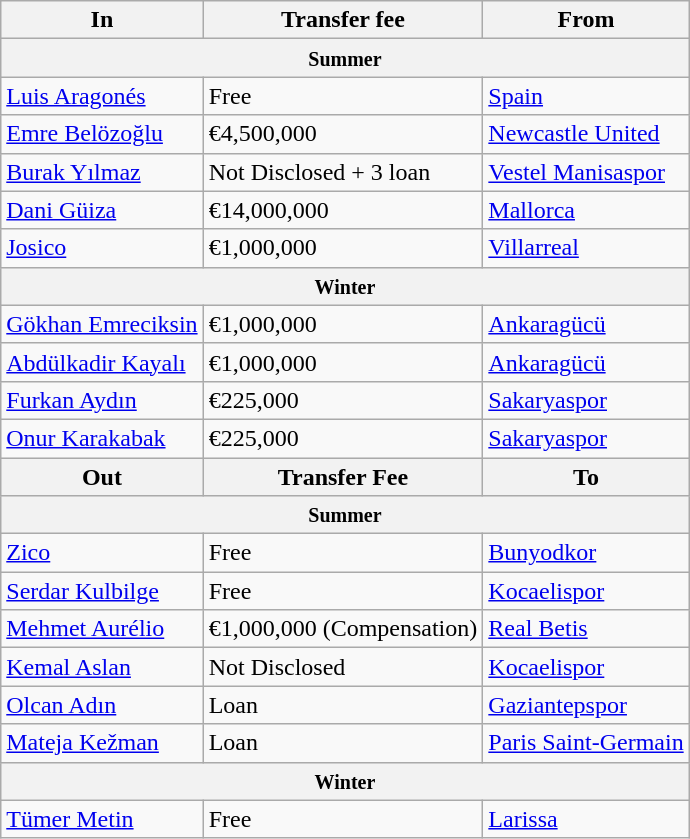<table class="wikitable">
<tr>
<th>In </th>
<th>Transfer fee</th>
<th>From</th>
</tr>
<tr>
<th style="text-align:center" colspan="3"><small> Summer</small></th>
</tr>
<tr>
<td><a href='#'>Luis Aragonés</a></td>
<td>Free</td>
<td> <a href='#'>Spain</a></td>
</tr>
<tr>
<td><a href='#'>Emre Belözoğlu</a></td>
<td>€4,500,000</td>
<td> <a href='#'>Newcastle United</a></td>
</tr>
<tr>
<td><a href='#'>Burak Yılmaz</a></td>
<td>Not Disclosed + 3 loan</td>
<td> <a href='#'>Vestel Manisaspor</a></td>
</tr>
<tr>
<td><a href='#'>Dani Güiza</a></td>
<td>€14,000,000</td>
<td> <a href='#'>Mallorca</a></td>
</tr>
<tr>
<td><a href='#'>Josico</a></td>
<td>€1,000,000</td>
<td> <a href='#'>Villarreal</a></td>
</tr>
<tr>
<th style="text-align:center" colspan="3"><small> Winter</small></th>
</tr>
<tr>
<td><a href='#'>Gökhan Emreciksin</a></td>
<td>€1,000,000</td>
<td> <a href='#'>Ankaragücü</a></td>
</tr>
<tr>
<td><a href='#'>Abdülkadir Kayalı</a></td>
<td>€1,000,000</td>
<td> <a href='#'>Ankaragücü</a></td>
</tr>
<tr>
<td><a href='#'>Furkan Aydın</a></td>
<td>€225,000</td>
<td> <a href='#'>Sakaryaspor</a></td>
</tr>
<tr>
<td><a href='#'>Onur Karakabak</a></td>
<td>€225,000</td>
<td> <a href='#'>Sakaryaspor</a></td>
</tr>
<tr>
<th>Out </th>
<th>Transfer Fee</th>
<th>To</th>
</tr>
<tr>
<th style="text-align:center" colspan="3"><small> Summer</small></th>
</tr>
<tr>
<td><a href='#'>Zico</a></td>
<td>Free</td>
<td> <a href='#'>Bunyodkor</a></td>
</tr>
<tr>
<td><a href='#'>Serdar Kulbilge</a></td>
<td>Free</td>
<td> <a href='#'>Kocaelispor</a></td>
</tr>
<tr>
<td><a href='#'>Mehmet Aurélio</a></td>
<td>€1,000,000 (Compensation)</td>
<td> <a href='#'>Real Betis</a></td>
</tr>
<tr>
<td><a href='#'>Kemal Aslan</a></td>
<td>Not Disclosed</td>
<td> <a href='#'>Kocaelispor</a></td>
</tr>
<tr>
<td><a href='#'>Olcan Adın</a></td>
<td>Loan</td>
<td> <a href='#'>Gaziantepspor</a></td>
</tr>
<tr>
<td><a href='#'>Mateja Kežman</a></td>
<td>Loan</td>
<td> <a href='#'>Paris Saint-Germain</a></td>
</tr>
<tr>
<th style="text-align:center" colspan="3"><small> Winter</small></th>
</tr>
<tr>
<td><a href='#'>Tümer Metin</a></td>
<td>Free</td>
<td> <a href='#'>Larissa</a></td>
</tr>
</table>
